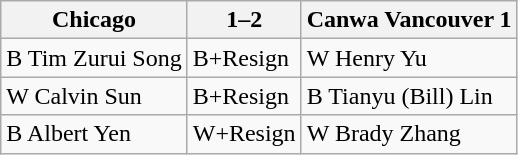<table class="wikitable">
<tr>
<th>Chicago</th>
<th>1–2</th>
<th>Canwa Vancouver 1</th>
</tr>
<tr>
<td>B Tim Zurui Song</td>
<td>B+Resign</td>
<td>W Henry Yu</td>
</tr>
<tr>
<td>W Calvin Sun</td>
<td>B+Resign</td>
<td>B Tianyu (Bill) Lin</td>
</tr>
<tr>
<td>B Albert Yen</td>
<td>W+Resign</td>
<td>W Brady Zhang</td>
</tr>
</table>
